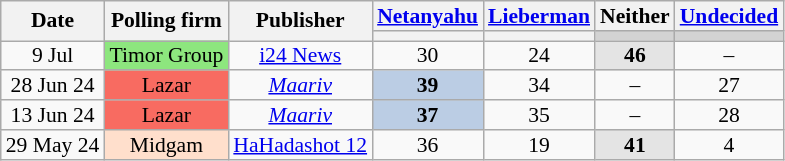<table class="wikitable sortable" style="text-align:center; font-size:90%; line-height:13px">
<tr>
<th rowspan=2>Date</th>
<th rowspan=2>Polling firm</th>
<th rowspan=2>Publisher</th>
<th><a href='#'>Netanyahu</a></th>
<th><a href='#'>Lieberman</a></th>
<th>Neither</th>
<th><a href='#'>Undecided</a></th>
</tr>
<tr>
<th style=background:></th>
<th style=background:></th>
<th style=background:#d3d3d3></th>
<th style=background:#d3d3d3></th>
</tr>
<tr>
<td data-sort-value=2024-07-09>9 Jul</td>
<td style=background:#8DE67E>Timor Group</td>
<td><a href='#'>i24 News</a></td>
<td>30					</td>
<td>24					</td>
<td style=background:#E4E4E4><strong>46</strong>	</td>
<td>–					</td>
</tr>
<tr>
<td data-sort-value=2024-06-28>28 Jun 24</td>
<td style=background:#F86B61>Lazar</td>
<td><em><a href='#'>Maariv</a></em></td>
<td style=background:#BBCDE4><strong>39</strong>	</td>
<td>34					</td>
<td>–					</td>
<td>27					</td>
</tr>
<tr>
<td data-sort-value=2024-06-13>13 Jun 24</td>
<td style=background:#F86B61>Lazar</td>
<td><em><a href='#'>Maariv</a></em></td>
<td style=background:#BBCDE4><strong>37</strong>	</td>
<td>35					</td>
<td>–					</td>
<td>28					</td>
</tr>
<tr>
<td data-sort-value=2024-05-29>29 May 24</td>
<td style=background:#FFDFCC>Midgam</td>
<td><a href='#'>HaHadashot 12</a></td>
<td>36					</td>
<td>19					</td>
<td style=background:#E4E4E4><strong>41</strong>	</td>
<td>4					</td>
</tr>
</table>
